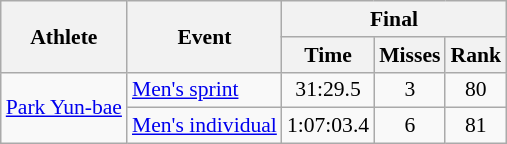<table class="wikitable" style="font-size:90%">
<tr>
<th rowspan="2">Athlete</th>
<th rowspan="2">Event</th>
<th colspan="3">Final</th>
</tr>
<tr>
<th>Time</th>
<th>Misses</th>
<th>Rank</th>
</tr>
<tr>
<td rowspan=2><a href='#'>Park Yun-bae</a></td>
<td><a href='#'>Men's sprint</a></td>
<td align="center">31:29.5</td>
<td align="center">3</td>
<td align="center">80</td>
</tr>
<tr>
<td><a href='#'>Men's individual</a></td>
<td align="center">1:07:03.4</td>
<td align="center">6</td>
<td align="center">81</td>
</tr>
</table>
